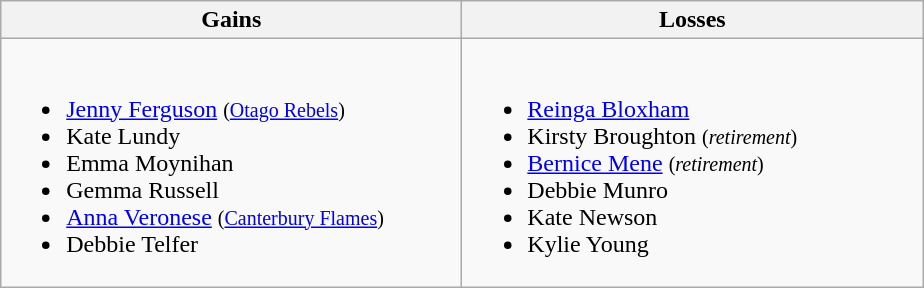<table class=wikitable>
<tr>
<th width=300> Gains</th>
<th width=300> Losses</th>
</tr>
<tr>
<td><br><ul><li><a href='#'>Jenny Ferguson</a> <small>(<a href='#'>Otago Rebels</a>)</small></li><li>Kate Lundy</li><li>Emma Moynihan</li><li>Gemma Russell</li><li><a href='#'>Anna Veronese</a><em></em> <small>(<a href='#'>Canterbury Flames</a>)</small></li><li>Debbie Telfer</li></ul></td>
<td><br><ul><li><a href='#'>Reinga Bloxham</a></li><li>Kirsty Broughton <small>(<em>retirement</em>)</small></li><li><a href='#'>Bernice Mene</a> <small>(<em>retirement</em>)</small></li><li>Debbie Munro</li><li>Kate Newson</li><li>Kylie Young</li></ul></td>
</tr>
</table>
